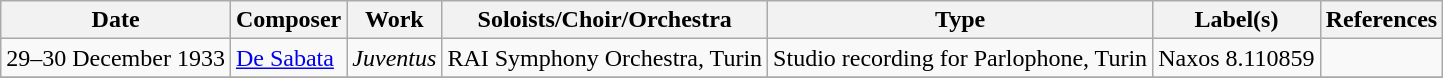<table class="wikitable">
<tr>
<th>Date</th>
<th>Composer</th>
<th>Work</th>
<th>Soloists/Choir/Orchestra</th>
<th>Type</th>
<th>Label(s)</th>
<th>References</th>
</tr>
<tr>
<td>29–30 December 1933</td>
<td><a href='#'>De Sabata</a></td>
<td><em>Juventus</em></td>
<td>RAI Symphony Orchestra, Turin</td>
<td>Studio recording for Parlophone, Turin</td>
<td>Naxos 8.110859</td>
<td></td>
</tr>
<tr>
</tr>
</table>
